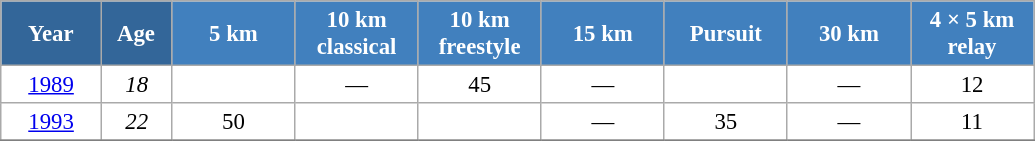<table class="wikitable" style="font-size:95%; text-align:center; border:grey solid 1px; border-collapse:collapse; background:#ffffff;">
<tr>
<th style="background-color:#369; color:white; width:60px;"> Year </th>
<th style="background-color:#369; color:white; width:40px;"> Age </th>
<th style="background-color:#4180be; color:white; width:75px;"> 5 km </th>
<th style="background-color:#4180be; color:white; width:75px;"> 10 km <br> classical </th>
<th style="background-color:#4180be; color:white; width:75px;"> 10 km <br> freestyle </th>
<th style="background-color:#4180be; color:white; width:75px;"> 15 km </th>
<th style="background-color:#4180be; color:white; width:75px;"> Pursuit </th>
<th style="background-color:#4180be; color:white; width:75px;"> 30 km </th>
<th style="background-color:#4180be; color:white; width:75px;"> 4 × 5 km <br> relay </th>
</tr>
<tr>
<td><a href='#'>1989</a></td>
<td><em>18</em></td>
<td></td>
<td>—</td>
<td>45</td>
<td>—</td>
<td></td>
<td>—</td>
<td>12</td>
</tr>
<tr>
<td><a href='#'>1993</a></td>
<td><em>22</em></td>
<td>50</td>
<td></td>
<td></td>
<td>—</td>
<td>35</td>
<td>—</td>
<td>11</td>
</tr>
<tr>
</tr>
</table>
